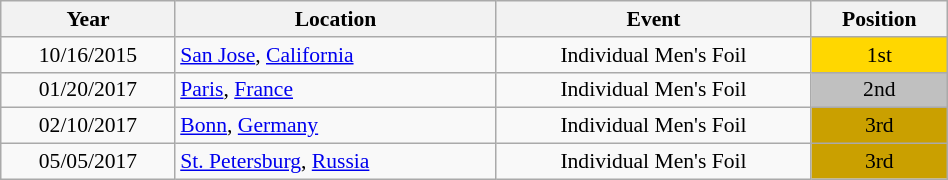<table class="wikitable" width="50%" style="font-size:90%; text-align:center;">
<tr>
<th>Year</th>
<th>Location</th>
<th>Event</th>
<th>Position</th>
</tr>
<tr>
<td>10/16/2015</td>
<td rowspan="1" align="left"> <a href='#'>San Jose</a>, <a href='#'>California</a></td>
<td>Individual Men's Foil</td>
<td bgcolor="gold">1st</td>
</tr>
<tr>
<td>01/20/2017</td>
<td rowspan="1" align="left"> <a href='#'>Paris</a>, <a href='#'>France</a></td>
<td>Individual Men's Foil</td>
<td bgcolor="silver">2nd</td>
</tr>
<tr>
<td>02/10/2017</td>
<td rowspan="1" align="left"> <a href='#'>Bonn</a>, <a href='#'>Germany</a></td>
<td>Individual Men's Foil</td>
<td bgcolor="caramel">3rd</td>
</tr>
<tr>
<td>05/05/2017</td>
<td rowspan="1" align="left"> <a href='#'>St. Petersburg</a>, <a href='#'>Russia</a></td>
<td>Individual Men's Foil</td>
<td bgcolor="caramel">3rd</td>
</tr>
</table>
